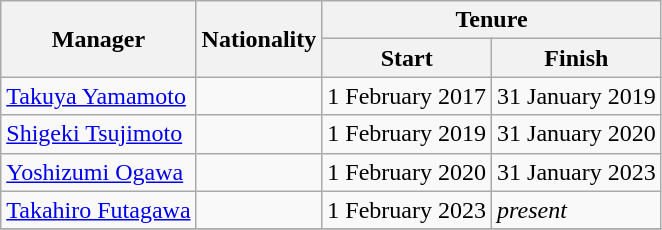<table class="wikitable">
<tr>
<th rowspan="2">Manager</th>
<th rowspan="2">Nationality</th>
<th colspan="2">Tenure  </th>
</tr>
<tr>
<th>Start</th>
<th>Finish </th>
</tr>
<tr>
<td><a href='#'>Takuya Yamamoto</a></td>
<td></td>
<td>1 February 2017</td>
<td>31 January 2019<br></td>
</tr>
<tr>
<td><a href='#'>Shigeki Tsujimoto</a></td>
<td></td>
<td>1 February 2019</td>
<td>31 January 2020<br></td>
</tr>
<tr>
<td><a href='#'>Yoshizumi Ogawa</a></td>
<td></td>
<td>1 February 2020</td>
<td>31 January 2023<br></td>
</tr>
<tr>
<td><a href='#'>Takahiro Futagawa</a></td>
<td></td>
<td>1 February 2023</td>
<td><em>present</em><br></td>
</tr>
<tr>
</tr>
</table>
